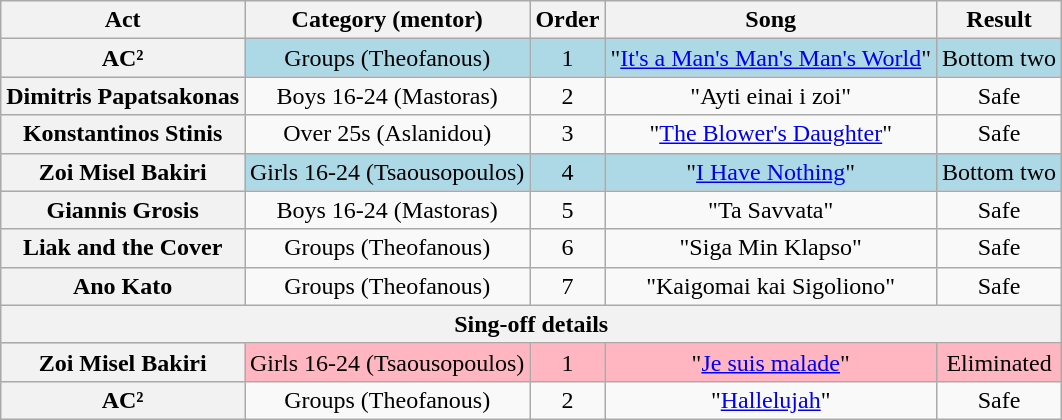<table class="wikitable plainrowheaders" style="text-align:center;">
<tr>
<th scope="col">Act</th>
<th scope="col">Category (mentor)</th>
<th scope="col">Order</th>
<th scope="col">Song</th>
<th scope="col">Result</th>
</tr>
<tr style="background:lightblue;">
<th scope="row">AC²</th>
<td>Groups (Theofanous)</td>
<td>1</td>
<td>"<a href='#'>It's a Man's Man's Man's World</a>"</td>
<td>Bottom two</td>
</tr>
<tr>
<th scope="row">Dimitris Papatsakonas</th>
<td>Boys 16-24 (Mastoras)</td>
<td>2</td>
<td>"Ayti einai i zoi"</td>
<td>Safe</td>
</tr>
<tr>
<th scope="row">Konstantinos Stinis</th>
<td>Over 25s (Aslanidou)</td>
<td>3</td>
<td>"<a href='#'>The Blower's Daughter</a>"</td>
<td>Safe</td>
</tr>
<tr style="background:lightblue;">
<th scope="row">Zoi Misel Bakiri</th>
<td>Girls 16-24 (Tsaousopoulos)</td>
<td>4</td>
<td>"<a href='#'>I Have Nothing</a>"</td>
<td>Bottom two</td>
</tr>
<tr>
<th scope="row">Giannis Grosis</th>
<td>Boys 16-24 (Mastoras)</td>
<td>5</td>
<td>"Ta Savvata"</td>
<td>Safe</td>
</tr>
<tr>
<th scope="row">Liak and the Cover</th>
<td>Groups (Theofanous)</td>
<td>6</td>
<td>"Siga Min Klapso"</td>
<td>Safe</td>
</tr>
<tr>
<th scope="row">Ano Kato</th>
<td>Groups (Theofanous)</td>
<td>7</td>
<td>"Kaigomai kai Sigoliono"</td>
<td>Safe</td>
</tr>
<tr>
<th colspan="5">Sing-off details</th>
</tr>
<tr style="background:lightpink;">
<th scope="row">Zoi Misel Bakiri</th>
<td>Girls 16-24 (Tsaousopoulos)</td>
<td>1</td>
<td>"<a href='#'>Je suis malade</a>"</td>
<td>Eliminated</td>
</tr>
<tr>
<th scope="row">AC²</th>
<td>Groups (Theofanous)</td>
<td>2</td>
<td>"<a href='#'>Hallelujah</a>"</td>
<td>Safe</td>
</tr>
</table>
